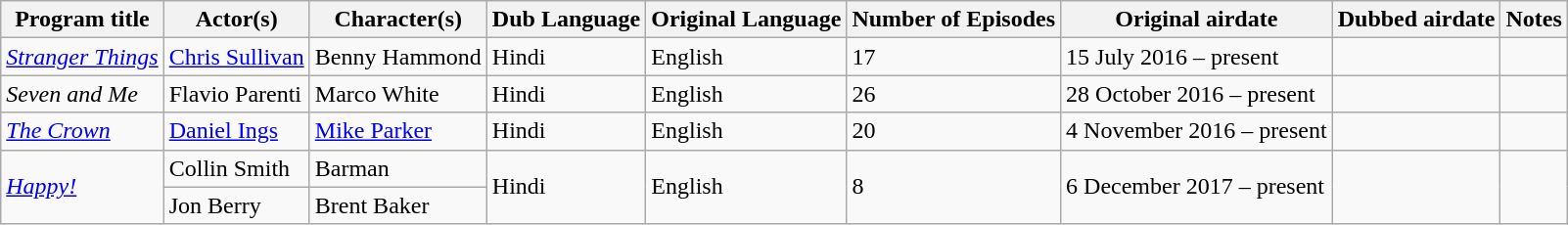<table class="wikitable">
<tr>
<th>Program title</th>
<th>Actor(s)</th>
<th>Character(s)</th>
<th>Dub Language</th>
<th>Original Language</th>
<th>Number of Episodes</th>
<th>Original airdate</th>
<th>Dubbed airdate</th>
<th>Notes</th>
</tr>
<tr>
<td><em><a href='#'>Stranger Things</a></em></td>
<td><a href='#'>Chris Sullivan</a></td>
<td>Benny Hammond</td>
<td>Hindi</td>
<td>English</td>
<td>17</td>
<td>15 July 2016 – present</td>
<td></td>
<td></td>
</tr>
<tr>
<td><em>Seven and Me</em></td>
<td>Flavio Parenti</td>
<td>Marco White</td>
<td>Hindi</td>
<td>English</td>
<td>26</td>
<td>28 October 2016 – present</td>
<td></td>
<td></td>
</tr>
<tr>
<td><a href='#'><em>The Crown</em></a></td>
<td><a href='#'>Daniel Ings</a></td>
<td><a href='#'>Mike Parker</a></td>
<td>Hindi</td>
<td>English</td>
<td>20</td>
<td>4 November 2016 – present</td>
<td></td>
<td></td>
</tr>
<tr>
<td rowspan="2" style="text-align:centre"><a href='#'><em>Happy!</em></a></td>
<td>Collin Smith</td>
<td>Barman</td>
<td rowspan="2" style="text-align:centre">Hindi</td>
<td rowspan="2" style="text-align:centre">English</td>
<td rowspan="2" style="text-align:centre">8</td>
<td rowspan="2" style="text-align:centre">6 December 2017 – present</td>
<td rowspan="2" style="text-align:centre"></td>
<td rowspan="2" style="text-align:centre"></td>
</tr>
<tr>
<td>Jon Berry</td>
<td>Brent Baker</td>
</tr>
</table>
